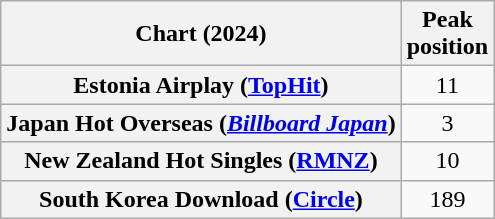<table class="wikitable sortable plainrowheaders" style="text-align:center">
<tr>
<th scope="col">Chart (2024)</th>
<th scope="col">Peak<br>position</th>
</tr>
<tr>
<th scope="row">Estonia Airplay (<a href='#'>TopHit</a>)</th>
<td>11</td>
</tr>
<tr>
<th scope="row">Japan Hot Overseas (<em><a href='#'>Billboard Japan</a></em>)</th>
<td>3</td>
</tr>
<tr>
<th scope="row">New Zealand Hot Singles (<a href='#'>RMNZ</a>)</th>
<td>10</td>
</tr>
<tr>
<th scope="row">South Korea Download (<a href='#'>Circle</a>)</th>
<td>189</td>
</tr>
</table>
